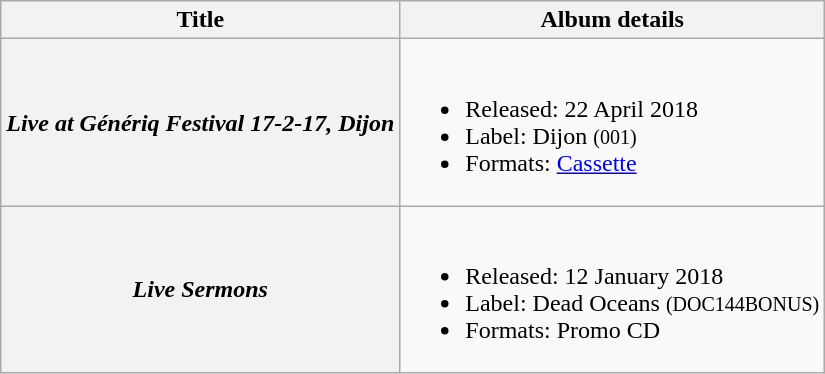<table class="wikitable plainrowheaders">
<tr>
<th scope="col">Title</th>
<th scope="col">Album details</th>
</tr>
<tr>
<th scope="row"><em>Live at Génériq Festival 17-2-17, Dijon</em></th>
<td><br><ul><li>Released: 22 April 2018</li><li>Label: Dijon <small>(001)</small></li><li>Formats: <a href='#'>Cassette</a></li></ul></td>
</tr>
<tr>
<th scope="row"><em>Live Sermons</em></th>
<td><br><ul><li>Released: 12 January 2018</li><li>Label: Dead Oceans <small>(DOC144BONUS)</small></li><li>Formats: Promo CD</li></ul></td>
</tr>
</table>
